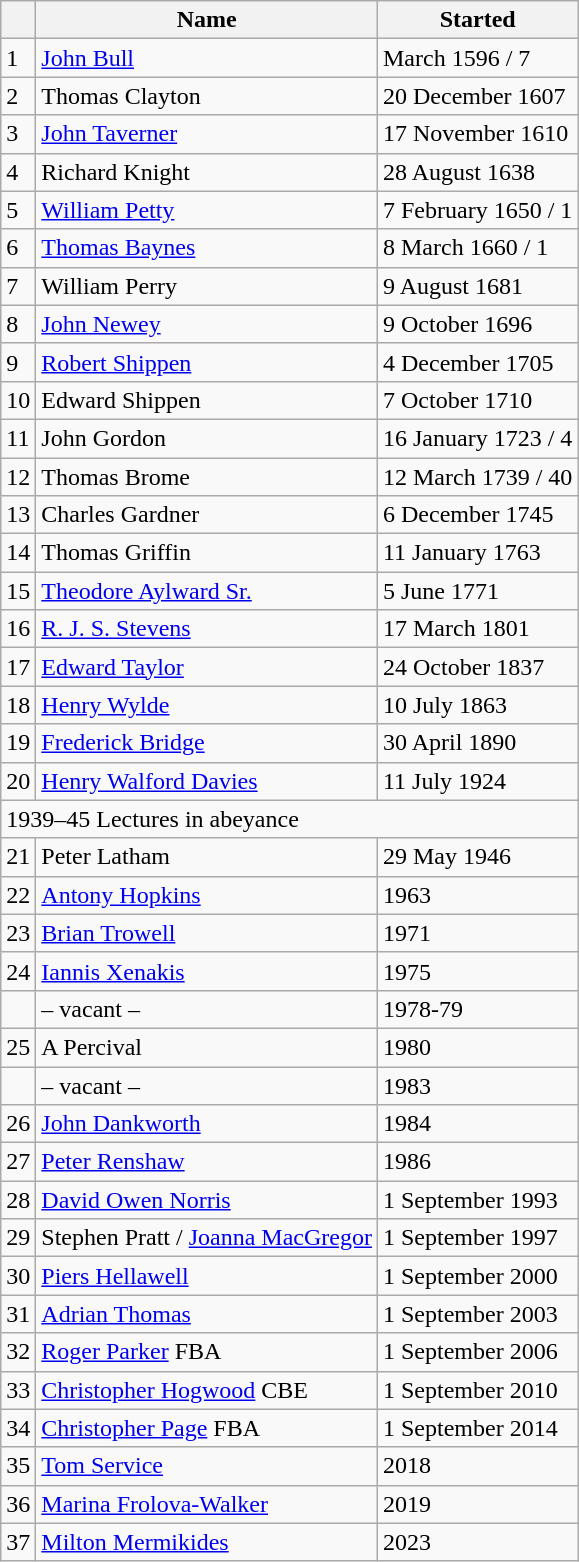<table class= "wikitable">
<tr>
<th></th>
<th>Name</th>
<th>Started</th>
</tr>
<tr>
<td>1</td>
<td><a href='#'>John Bull</a></td>
<td>March 1596 / 7</td>
</tr>
<tr>
<td>2</td>
<td>Thomas Clayton</td>
<td>20 December 1607</td>
</tr>
<tr>
<td>3</td>
<td><a href='#'>John Taverner</a></td>
<td>17 November 1610</td>
</tr>
<tr>
<td>4</td>
<td>Richard Knight</td>
<td>28 August 1638</td>
</tr>
<tr>
<td>5</td>
<td><a href='#'>William Petty</a></td>
<td>7 February 1650 / 1</td>
</tr>
<tr>
<td>6</td>
<td><a href='#'>Thomas Baynes</a></td>
<td>8 March 1660 / 1</td>
</tr>
<tr>
<td>7</td>
<td>William Perry</td>
<td>9 August 1681</td>
</tr>
<tr>
<td>8</td>
<td><a href='#'>John Newey</a></td>
<td>9 October 1696</td>
</tr>
<tr>
<td>9</td>
<td><a href='#'>Robert Shippen</a></td>
<td>4 December 1705</td>
</tr>
<tr>
<td>10</td>
<td>Edward Shippen</td>
<td>7 October 1710</td>
</tr>
<tr>
<td>11</td>
<td>John Gordon</td>
<td>16 January 1723 / 4</td>
</tr>
<tr>
<td>12</td>
<td>Thomas Brome</td>
<td>12 March 1739 / 40</td>
</tr>
<tr>
<td>13</td>
<td>Charles Gardner</td>
<td>6 December 1745</td>
</tr>
<tr>
<td>14</td>
<td>Thomas Griffin</td>
<td>11 January 1763</td>
</tr>
<tr>
<td>15</td>
<td><a href='#'>Theodore Aylward Sr.</a></td>
<td>5 June 1771</td>
</tr>
<tr>
<td>16</td>
<td><a href='#'>R. J. S. Stevens</a></td>
<td>17 March 1801</td>
</tr>
<tr>
<td>17</td>
<td><a href='#'>Edward Taylor</a></td>
<td>24 October 1837</td>
</tr>
<tr>
<td>18</td>
<td><a href='#'>Henry Wylde</a></td>
<td>10 July 1863</td>
</tr>
<tr>
<td>19</td>
<td><a href='#'>Frederick Bridge</a></td>
<td>30 April 1890</td>
</tr>
<tr>
<td>20</td>
<td><a href='#'>Henry Walford Davies</a></td>
<td>11 July 1924</td>
</tr>
<tr>
<td colspan = 3>1939–45 Lectures in abeyance</td>
</tr>
<tr>
<td>21</td>
<td>Peter Latham</td>
<td>29 May 1946</td>
</tr>
<tr>
<td>22</td>
<td><a href='#'>Antony Hopkins</a></td>
<td>1963</td>
</tr>
<tr>
<td>23</td>
<td><a href='#'>Brian Trowell</a></td>
<td>1971</td>
</tr>
<tr>
<td>24</td>
<td><a href='#'>Iannis Xenakis</a></td>
<td>1975</td>
</tr>
<tr>
<td></td>
<td>– vacant –</td>
<td>1978-79</td>
</tr>
<tr>
<td>25</td>
<td>A Percival</td>
<td>1980</td>
</tr>
<tr>
<td></td>
<td>– vacant –</td>
<td>1983</td>
</tr>
<tr>
<td>26</td>
<td><a href='#'>John Dankworth</a></td>
<td>1984</td>
</tr>
<tr>
<td>27</td>
<td><a href='#'>Peter Renshaw</a></td>
<td>1986</td>
</tr>
<tr>
<td>28</td>
<td><a href='#'>David Owen Norris</a></td>
<td>1 September 1993</td>
</tr>
<tr>
<td>29</td>
<td>Stephen Pratt / <a href='#'>Joanna MacGregor</a></td>
<td>1 September 1997</td>
</tr>
<tr>
<td>30</td>
<td><a href='#'>Piers Hellawell</a></td>
<td>1 September 2000</td>
</tr>
<tr>
<td>31</td>
<td><a href='#'>Adrian Thomas</a></td>
<td>1 September 2003</td>
</tr>
<tr>
<td>32</td>
<td><a href='#'>Roger Parker</a> FBA</td>
<td>1 September 2006</td>
</tr>
<tr>
<td>33</td>
<td><a href='#'>Christopher Hogwood</a> CBE</td>
<td>1 September 2010</td>
</tr>
<tr>
<td>34</td>
<td><a href='#'>Christopher Page</a> FBA</td>
<td>1 September 2014</td>
</tr>
<tr>
<td>35</td>
<td><a href='#'>Tom Service</a></td>
<td>2018</td>
</tr>
<tr>
<td>36</td>
<td><a href='#'>Marina Frolova-Walker</a></td>
<td>2019</td>
</tr>
<tr>
<td>37</td>
<td><a href='#'>Milton Mermikides</a></td>
<td>2023</td>
</tr>
</table>
